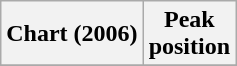<table class="wikitable">
<tr>
<th>Chart (2006)</th>
<th>Peak<br>position</th>
</tr>
<tr>
</tr>
</table>
